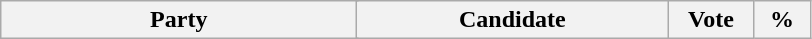<table class="wikitable centre" border="1">
<tr>
<th bgcolor="#DDDDFF" width="230px" colspan="2">Party</th>
<th bgcolor="#DDDDFF" width="200px">Candidate</th>
<th bgcolor="#DDDDFF" width="50px">Vote</th>
<th bgcolor="#DDDDFF" width="30px">%<br>

  


</th>
</tr>
</table>
